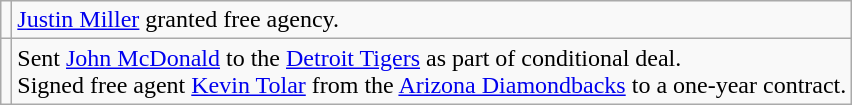<table class="wikitable">
<tr>
<td></td>
<td><a href='#'>Justin Miller</a> granted free agency.</td>
</tr>
<tr>
<td></td>
<td>Sent <a href='#'>John McDonald</a> to the <a href='#'>Detroit Tigers</a> as part of conditional deal. <br>Signed free agent <a href='#'>Kevin Tolar</a> from the <a href='#'>Arizona Diamondbacks</a> to a one-year contract.</td>
</tr>
</table>
